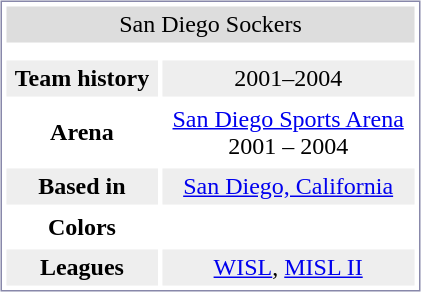<table style="margin:5px; border:1px solid #8888AA;" align=right cellpadding=3 cellspacing=3 width=280>
<tr align="center" bgcolor="#dddddd">
<td colspan=2>San Diego Sockers</td>
</tr>
<tr align="center">
<td colspan=2></td>
</tr>
<tr align="center" bgcolor="#eeeeee">
<td><strong>Team history</strong></td>
<td>2001–2004</td>
</tr>
<tr align="center">
<td><strong>Arena</strong></td>
<td><a href='#'>San Diego Sports Arena</a><br>2001 – 2004</td>
</tr>
<tr align="center" bgcolor="#eeeeee">
<td><strong>Based in</strong></td>
<td><a href='#'>San Diego, California</a></td>
</tr>
<tr align="center">
<td><strong>Colors</strong></td>
<td></td>
</tr>
<tr align="center" bgcolor="#eeeeee">
<td><strong>Leagues</strong></td>
<td><a href='#'>WISL</a>, <a href='#'>MISL II</a></td>
</tr>
</table>
